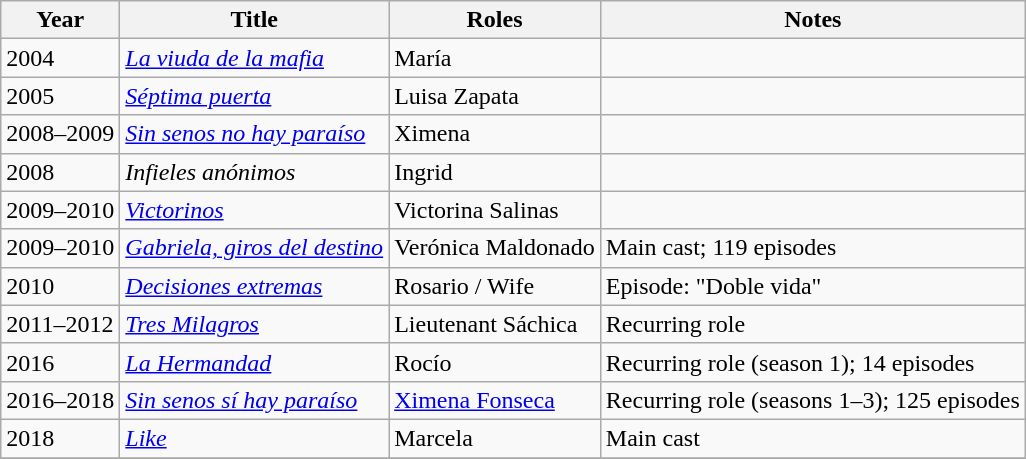<table class="wikitable sortable">
<tr>
<th>Year</th>
<th>Title</th>
<th>Roles</th>
<th>Notes</th>
</tr>
<tr>
<td>2004</td>
<td><em><a href='#'>La viuda de la mafia</a></em></td>
<td>María</td>
<td></td>
</tr>
<tr>
<td>2005</td>
<td><em><a href='#'>Séptima puerta</a></em></td>
<td>Luisa Zapata</td>
<td></td>
</tr>
<tr>
<td>2008–2009</td>
<td><em><a href='#'>Sin senos no hay paraíso</a></em></td>
<td>Ximena</td>
<td></td>
</tr>
<tr>
<td>2008</td>
<td><em>Infieles anónimos</em></td>
<td>Ingrid</td>
<td></td>
</tr>
<tr>
<td>2009–2010</td>
<td><em><a href='#'>Victorinos</a></em></td>
<td>Victorina Salinas</td>
<td></td>
</tr>
<tr>
<td>2009–2010</td>
<td><em><a href='#'>Gabriela, giros del destino</a></em></td>
<td>Verónica Maldonado</td>
<td>Main cast; 119 episodes</td>
</tr>
<tr>
<td>2010</td>
<td><em><a href='#'>Decisiones extremas</a></em></td>
<td>Rosario / Wife</td>
<td>Episode: "Doble vida"</td>
</tr>
<tr>
<td>2011–2012</td>
<td><em><a href='#'>Tres Milagros</a></em></td>
<td>Lieutenant Sáchica</td>
<td>Recurring role</td>
</tr>
<tr>
<td>2016</td>
<td><em><a href='#'>La Hermandad</a></em></td>
<td>Rocío</td>
<td>Recurring role (season 1); 14 episodes</td>
</tr>
<tr>
<td>2016–2018</td>
<td><em><a href='#'>Sin senos sí hay paraíso</a></em></td>
<td><a href='#'>Ximena Fonseca</a></td>
<td>Recurring role (seasons 1–3); 125 episodes</td>
</tr>
<tr>
<td>2018</td>
<td><em><a href='#'>Like</a></em></td>
<td>Marcela</td>
<td>Main cast</td>
</tr>
<tr>
</tr>
</table>
